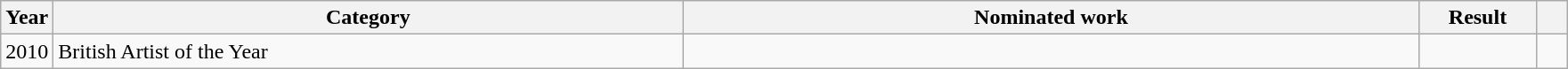<table class="wikitable">
<tr>
<th scope="col" style="width:1em;">Year</th>
<th scope="col" style="width:29em;">Category</th>
<th scope="col" style="width:34em;">Nominated work</th>
<th scope="col" style="width:5em;">Result</th>
<th scope="col" style="width:1em;"></th>
</tr>
<tr>
<td>2010</td>
<td>British Artist of the Year</td>
<td></td>
<td></td>
<td></td>
</tr>
</table>
